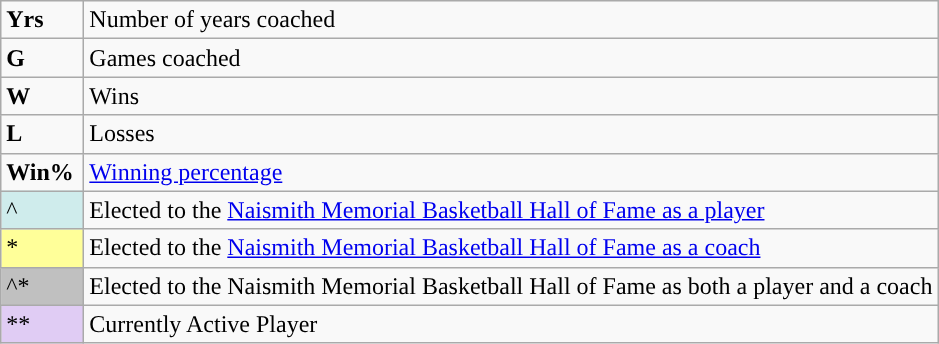<table class="wikitable">
<tr>
<td><strong>Yrs</strong></td>
<td>Number of years coached</td>
</tr>
<tr>
<td><strong>G</strong></td>
<td>Games coached</td>
</tr>
<tr>
<td><strong>W</strong></td>
<td>Wins</td>
</tr>
<tr>
<td><strong>L</strong></td>
<td>Losses</td>
</tr>
<tr>
<td><strong>Win%</strong></td>
<td><a href='#'>Winning percentage</a></td>
</tr>
<tr>
<td style="background-color:#CFECEC; width:3em">^</td>
<td>Elected to the <a href='#'>Naismith Memorial Basketball Hall of Fame as a player</a></td>
</tr>
<tr>
<td style="background-color:#FFFF99; width:3em">*</td>
<td>Elected to the <a href='#'>Naismith Memorial Basketball Hall of Fame as a coach</a></td>
</tr>
<tr>
<td style="background-color:silver; width:3em">^*</td>
<td>Elected to the Naismith Memorial Basketball Hall of Fame as both a player and a coach</td>
</tr>
<tr>
<td style="background-color:#E0CCF4; width:3em">**</td>
<td>Currently Active Player</td>
</tr>
</table>
